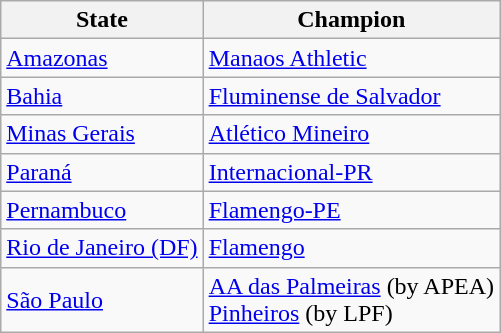<table class="wikitable">
<tr>
<th>State</th>
<th>Champion</th>
</tr>
<tr>
<td><a href='#'>Amazonas</a></td>
<td><a href='#'>Manaos Athletic</a></td>
</tr>
<tr>
<td><a href='#'>Bahia</a></td>
<td><a href='#'>Fluminense de Salvador</a></td>
</tr>
<tr>
<td><a href='#'>Minas Gerais</a></td>
<td><a href='#'>Atlético Mineiro</a></td>
</tr>
<tr>
<td><a href='#'>Paraná</a></td>
<td><a href='#'>Internacional-PR</a></td>
</tr>
<tr>
<td><a href='#'>Pernambuco</a></td>
<td><a href='#'>Flamengo-PE</a></td>
</tr>
<tr>
<td><a href='#'>Rio de Janeiro (DF)</a></td>
<td><a href='#'>Flamengo</a></td>
</tr>
<tr>
<td><a href='#'>São Paulo</a></td>
<td><a href='#'>AA das Palmeiras</a> (by APEA)<br><a href='#'>Pinheiros</a> (by LPF)</td>
</tr>
</table>
